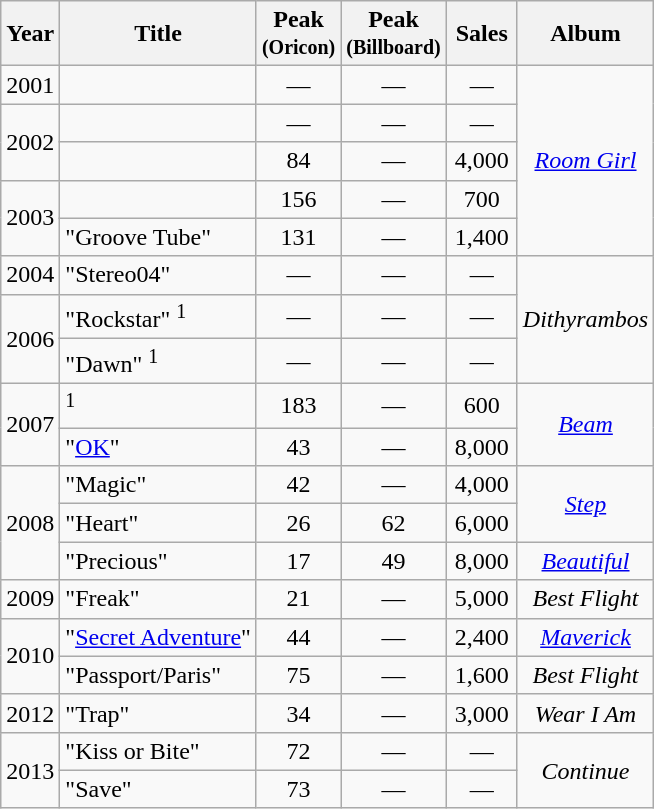<table class="wikitable sortable" style="text-align:center">
<tr>
<th>Year</th>
<th>Title</th>
<th style="width:40px;">Peak<br><small>(Oricon)</small></th>
<th style="width:40px;">Peak<br><small>(Billboard)</small></th>
<th style="width:40px;">Sales</th>
<th>Album</th>
</tr>
<tr>
<td rowspan="1">2001</td>
<td style="text-align:left;"></td>
<td>—</td>
<td>—</td>
<td>—</td>
<td rowspan="5"><em><a href='#'>Room Girl</a></em></td>
</tr>
<tr>
<td rowspan="2">2002</td>
<td style="text-align:left;"></td>
<td>—</td>
<td>—</td>
<td>—</td>
</tr>
<tr>
<td style="text-align:left;"></td>
<td>84</td>
<td>—</td>
<td>4,000</td>
</tr>
<tr>
<td rowspan="2">2003</td>
<td style="text-align:left;"></td>
<td>156</td>
<td>—</td>
<td>700</td>
</tr>
<tr>
<td style="text-align:left;">"Groove Tube"</td>
<td>131</td>
<td>—</td>
<td>1,400</td>
</tr>
<tr>
<td>2004</td>
<td style="text-align:left;">"Stereo04"</td>
<td>—</td>
<td>—</td>
<td>—</td>
<td rowspan="3"><em>Dithyrambos</em></td>
</tr>
<tr>
<td rowspan="2">2006</td>
<td style="text-align:left;">"Rockstar" <sup>1</sup></td>
<td>—</td>
<td>—</td>
<td>—</td>
</tr>
<tr>
<td style="text-align:left;">"Dawn" <sup>1</sup></td>
<td>—</td>
<td>—</td>
<td>—</td>
</tr>
<tr>
<td rowspan="2">2007</td>
<td style="text-align:left;"> <sup>1</sup></td>
<td>183</td>
<td>—</td>
<td>600</td>
<td rowspan="2"><em><a href='#'>Beam</a></em></td>
</tr>
<tr>
<td style="text-align:left;">"<a href='#'>OK</a>"</td>
<td>43</td>
<td>—</td>
<td>8,000</td>
</tr>
<tr>
<td rowspan="3">2008</td>
<td style="text-align:left;">"Magic"</td>
<td>42</td>
<td>—</td>
<td>4,000</td>
<td rowspan="2"><em><a href='#'>Step</a></em></td>
</tr>
<tr>
<td style="text-align:left;">"Heart"</td>
<td>26</td>
<td>62</td>
<td>6,000</td>
</tr>
<tr>
<td style="text-align:left;">"Precious"</td>
<td>17</td>
<td>49</td>
<td>8,000</td>
<td><em><a href='#'>Beautiful</a></em></td>
</tr>
<tr>
<td>2009</td>
<td style="text-align:left;">"Freak"</td>
<td>21</td>
<td>—</td>
<td>5,000</td>
<td><em>Best Flight</em></td>
</tr>
<tr>
<td rowspan="2">2010</td>
<td style="text-align:left;">"<a href='#'>Secret Adventure</a>"</td>
<td>44</td>
<td>—</td>
<td>2,400</td>
<td><em><a href='#'>Maverick</a></em></td>
</tr>
<tr>
<td style="text-align:left;">"Passport/Paris"</td>
<td>75</td>
<td>—</td>
<td>1,600</td>
<td><em>Best Flight</em></td>
</tr>
<tr>
<td>2012</td>
<td style="text-align:left;">"Trap"</td>
<td>34</td>
<td>—</td>
<td>3,000</td>
<td><em>Wear I Am</em></td>
</tr>
<tr>
<td rowspan="2">2013</td>
<td style="text-align:left;">"Kiss or Bite"</td>
<td>72</td>
<td>—</td>
<td>—</td>
<td rowspan="2"><em>Continue</em></td>
</tr>
<tr>
<td style="text-align:left;">"Save"</td>
<td>73</td>
<td>—</td>
<td>—</td>
</tr>
</table>
